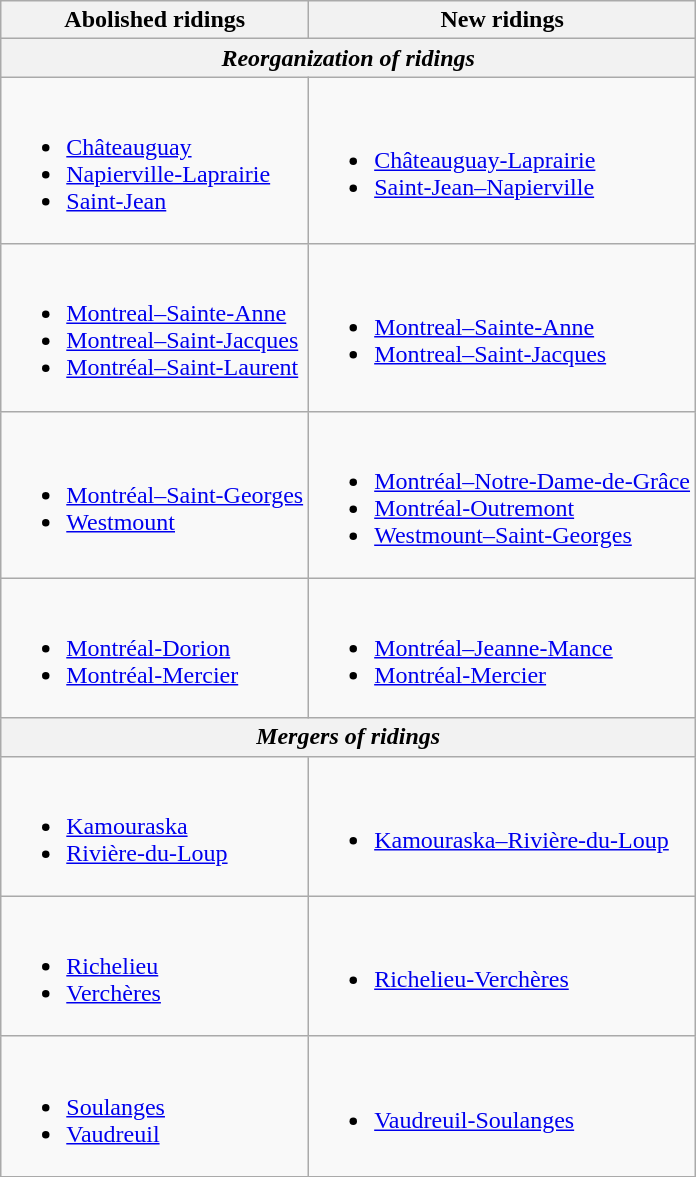<table class="wikitable">
<tr>
<th>Abolished ridings</th>
<th>New ridings</th>
</tr>
<tr>
<th colspan="2"><em>Reorganization of ridings</em></th>
</tr>
<tr>
<td><br><ul><li><a href='#'>Châteauguay</a></li><li><a href='#'>Napierville-Laprairie</a></li><li><a href='#'>Saint-Jean</a></li></ul></td>
<td><br><ul><li><a href='#'>Châteauguay-Laprairie</a></li><li><a href='#'>Saint-Jean–Napierville</a></li></ul></td>
</tr>
<tr>
<td><br><ul><li><a href='#'>Montreal–Sainte-Anne</a></li><li><a href='#'>Montreal–Saint-Jacques</a></li><li><a href='#'>Montréal–Saint-Laurent</a></li></ul></td>
<td><br><ul><li><a href='#'>Montreal–Sainte-Anne</a></li><li><a href='#'>Montreal–Saint-Jacques</a></li></ul></td>
</tr>
<tr>
<td><br><ul><li><a href='#'>Montréal–Saint-Georges</a></li><li><a href='#'>Westmount</a></li></ul></td>
<td><br><ul><li><a href='#'>Montréal–Notre-Dame-de-Grâce</a></li><li><a href='#'>Montréal-Outremont</a></li><li><a href='#'>Westmount–Saint-Georges</a></li></ul></td>
</tr>
<tr>
<td><br><ul><li><a href='#'>Montréal-Dorion</a></li><li><a href='#'>Montréal-Mercier</a></li></ul></td>
<td><br><ul><li><a href='#'>Montréal–Jeanne-Mance</a></li><li><a href='#'>Montréal-Mercier</a></li></ul></td>
</tr>
<tr>
<th colspan="2"><em>Mergers of ridings</em></th>
</tr>
<tr>
<td><br><ul><li><a href='#'>Kamouraska</a></li><li><a href='#'>Rivière-du-Loup</a></li></ul></td>
<td><br><ul><li><a href='#'>Kamouraska–Rivière-du-Loup</a></li></ul></td>
</tr>
<tr>
<td><br><ul><li><a href='#'>Richelieu</a></li><li><a href='#'>Verchères</a></li></ul></td>
<td><br><ul><li><a href='#'>Richelieu-Verchères</a></li></ul></td>
</tr>
<tr>
<td><br><ul><li><a href='#'>Soulanges</a></li><li><a href='#'>Vaudreuil</a></li></ul></td>
<td><br><ul><li><a href='#'>Vaudreuil-Soulanges</a></li></ul></td>
</tr>
</table>
